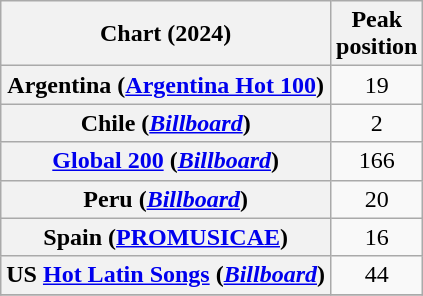<table class="wikitable sortable plainrowheaders" style="text-align:center">
<tr>
<th scope="col">Chart (2024)</th>
<th scope="col">Peak<br>position</th>
</tr>
<tr>
<th scope="row">Argentina (<a href='#'>Argentina Hot 100</a>)</th>
<td>19</td>
</tr>
<tr>
<th scope="row">Chile (<em><a href='#'>Billboard</a></em>)</th>
<td>2</td>
</tr>
<tr>
<th scope="row"><a href='#'>Global 200</a> (<em><a href='#'>Billboard</a></em>)</th>
<td>166</td>
</tr>
<tr>
<th scope="row">Peru (<em><a href='#'>Billboard</a></em>)</th>
<td>20</td>
</tr>
<tr>
<th scope="row">Spain (<a href='#'>PROMUSICAE</a>)</th>
<td>16</td>
</tr>
<tr>
<th scope="row">US <a href='#'>Hot Latin Songs</a> (<em><a href='#'>Billboard</a></em>)</th>
<td>44</td>
</tr>
<tr>
</tr>
</table>
